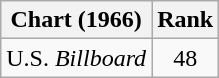<table class="wikitable">
<tr>
<th align="left">Chart (1966)</th>
<th style="text-align:center;">Rank</th>
</tr>
<tr>
<td>U.S. <em>Billboard</em></td>
<td style="text-align:center;">48</td>
</tr>
</table>
